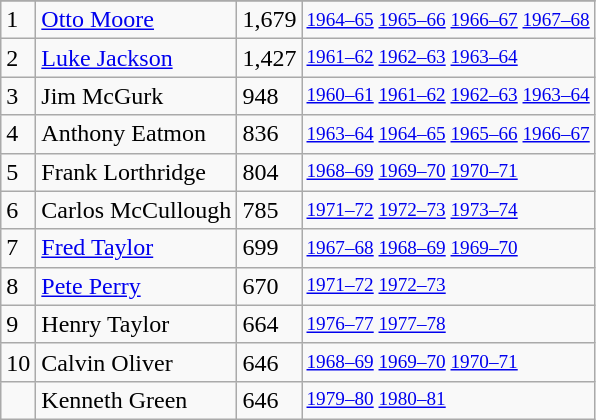<table class="wikitable">
<tr>
</tr>
<tr>
<td>1</td>
<td><a href='#'>Otto Moore</a></td>
<td>1,679</td>
<td style="font-size:80%;"><a href='#'>1964–65</a> <a href='#'>1965–66</a> <a href='#'>1966–67</a> <a href='#'>1967–68</a></td>
</tr>
<tr>
<td>2</td>
<td><a href='#'>Luke Jackson</a></td>
<td>1,427</td>
<td style="font-size:80%;"><a href='#'>1961–62</a> <a href='#'>1962–63</a> <a href='#'>1963–64</a></td>
</tr>
<tr>
<td>3</td>
<td>Jim McGurk</td>
<td>948</td>
<td style="font-size:80%;"><a href='#'>1960–61</a> <a href='#'>1961–62</a> <a href='#'>1962–63</a> <a href='#'>1963–64</a></td>
</tr>
<tr>
<td>4</td>
<td>Anthony Eatmon</td>
<td>836</td>
<td style="font-size:80%;"><a href='#'>1963–64</a> <a href='#'>1964–65</a> <a href='#'>1965–66</a> <a href='#'>1966–67</a></td>
</tr>
<tr>
<td>5</td>
<td>Frank Lorthridge</td>
<td>804</td>
<td style="font-size:80%;"><a href='#'>1968–69</a> <a href='#'>1969–70</a> <a href='#'>1970–71</a></td>
</tr>
<tr>
<td>6</td>
<td>Carlos McCullough</td>
<td>785</td>
<td style="font-size:80%;"><a href='#'>1971–72</a> <a href='#'>1972–73</a> <a href='#'>1973–74</a></td>
</tr>
<tr>
<td>7</td>
<td><a href='#'>Fred Taylor</a></td>
<td>699</td>
<td style="font-size:80%;"><a href='#'>1967–68</a> <a href='#'>1968–69</a> <a href='#'>1969–70</a></td>
</tr>
<tr>
<td>8</td>
<td><a href='#'>Pete Perry</a></td>
<td>670</td>
<td style="font-size:80%;"><a href='#'>1971–72</a> <a href='#'>1972–73</a></td>
</tr>
<tr>
<td>9</td>
<td>Henry Taylor</td>
<td>664</td>
<td style="font-size:80%;"><a href='#'>1976–77</a> <a href='#'>1977–78</a></td>
</tr>
<tr>
<td>10</td>
<td>Calvin Oliver</td>
<td>646</td>
<td style="font-size:80%;"><a href='#'>1968–69</a> <a href='#'>1969–70</a> <a href='#'>1970–71</a></td>
</tr>
<tr>
<td></td>
<td>Kenneth Green</td>
<td>646</td>
<td style="font-size:80%;"><a href='#'>1979–80</a> <a href='#'>1980–81</a></td>
</tr>
</table>
